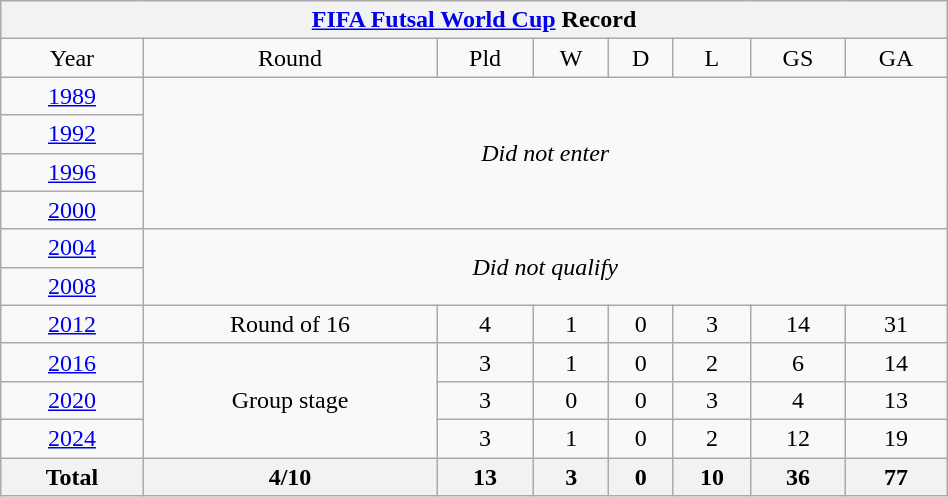<table class="wikitable" width=50% style="text-align: center;">
<tr>
<th colspan=8><a href='#'>FIFA Futsal World Cup</a> Record</th>
</tr>
<tr>
<td>Year</td>
<td>Round</td>
<td>Pld</td>
<td>W</td>
<td>D</td>
<td>L</td>
<td>GS</td>
<td>GA</td>
</tr>
<tr>
<td> <a href='#'>1989</a></td>
<td rowspan=4 colspan=7><em>Did not enter</em></td>
</tr>
<tr>
<td> <a href='#'>1992</a></td>
</tr>
<tr>
<td> <a href='#'>1996</a></td>
</tr>
<tr>
<td> <a href='#'>2000</a></td>
</tr>
<tr>
<td> <a href='#'>2004</a></td>
<td rowspan=2 colspan=7><em>Did not qualify</em></td>
</tr>
<tr>
<td> <a href='#'>2008</a></td>
</tr>
<tr>
<td> <a href='#'>2012</a></td>
<td>Round of 16</td>
<td>4</td>
<td>1</td>
<td>0</td>
<td>3</td>
<td>14</td>
<td>31</td>
</tr>
<tr>
<td> <a href='#'>2016</a></td>
<td rowspan=3>Group stage</td>
<td>3</td>
<td>1</td>
<td>0</td>
<td>2</td>
<td>6</td>
<td>14</td>
</tr>
<tr>
<td> <a href='#'>2020</a></td>
<td>3</td>
<td>0</td>
<td>0</td>
<td>3</td>
<td>4</td>
<td>13</td>
</tr>
<tr>
<td> <a href='#'>2024</a></td>
<td>3</td>
<td>1</td>
<td>0</td>
<td>2</td>
<td>12</td>
<td>19</td>
</tr>
<tr>
<th><strong>Total</strong></th>
<th>4/10</th>
<th>13</th>
<th>3</th>
<th>0</th>
<th>10</th>
<th>36</th>
<th>77</th>
</tr>
</table>
